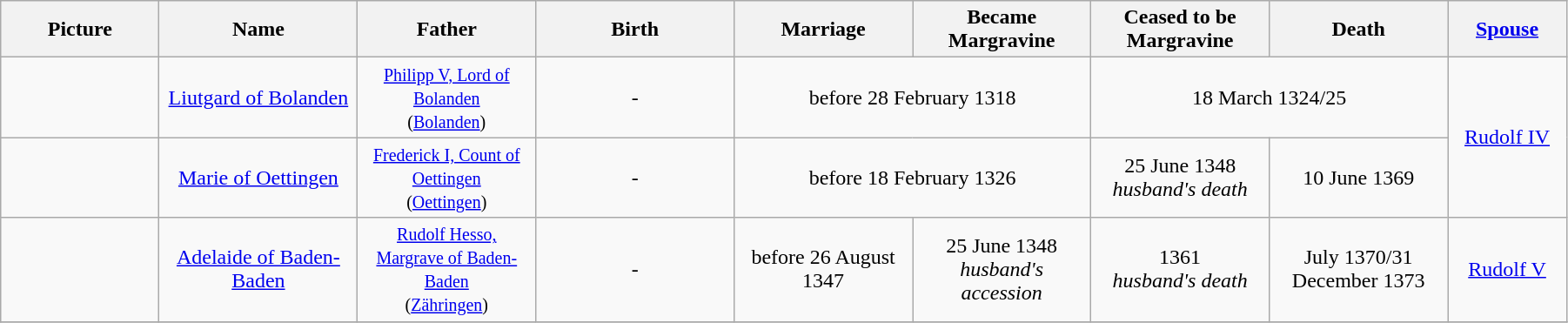<table width=95% class="wikitable">
<tr>
<th width = "8%">Picture</th>
<th width = "10%">Name</th>
<th width = "9%">Father</th>
<th width = "10%">Birth</th>
<th width = "9%">Marriage</th>
<th width = "9%">Became Margravine</th>
<th width = "9%">Ceased to be Margravine</th>
<th width = "9%">Death</th>
<th width = "6%"><a href='#'>Spouse</a></th>
</tr>
<tr>
<td align="center"></td>
<td align="center"><a href='#'>Liutgard of Bolanden</a></td>
<td align="center"><small><a href='#'>Philipp V, Lord of Bolanden</a><br>(<a href='#'>Bolanden</a>)</small></td>
<td align="center">-</td>
<td align="center" colspan="2">before 28 February 1318</td>
<td align="center" colspan="2">18 March 1324/25</td>
<td align="center" rowspan="2"><a href='#'>Rudolf IV</a></td>
</tr>
<tr>
<td align="center"></td>
<td align="center"><a href='#'>Marie of Oettingen</a></td>
<td align="center"><small><a href='#'>Frederick I, Count of Oettingen</a><br>(<a href='#'>Oettingen</a>)</small></td>
<td align="center">-</td>
<td align="center" colspan="2">before 18 February 1326</td>
<td align="center">25 June 1348<br><em>husband's death</em></td>
<td align="center">10 June 1369</td>
</tr>
<tr>
<td align="center"></td>
<td align="center"><a href='#'>Adelaide of Baden-Baden</a></td>
<td align="center"><small><a href='#'>Rudolf Hesso, Margrave of Baden-Baden</a><br>(<a href='#'>Zähringen</a>)</small></td>
<td align="center">-</td>
<td align="center">before 26 August 1347</td>
<td align="center">25 June 1348<br><em>husband's accession</em></td>
<td align="center">1361<br><em>husband's death</em></td>
<td align="center">July 1370/31 December 1373</td>
<td align="center"><a href='#'>Rudolf V</a></td>
</tr>
<tr>
</tr>
</table>
